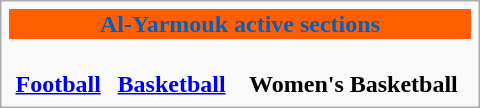<table class="infobox" style="width: 20em; font-size: 95%em;">
<tr style="color:#0060BF; background:#FF5F00; text-align:center;">
<th colspan="3">Al-Yarmouk active sections</th>
</tr>
<tr style="text-align: center">
<td><br><strong><a href='#'>Football</a></strong></td>
<td><br><strong><a href='#'>Basketball</a></strong></td>
<td><br><strong>Women's Basketball</strong></td>
</tr>
</table>
